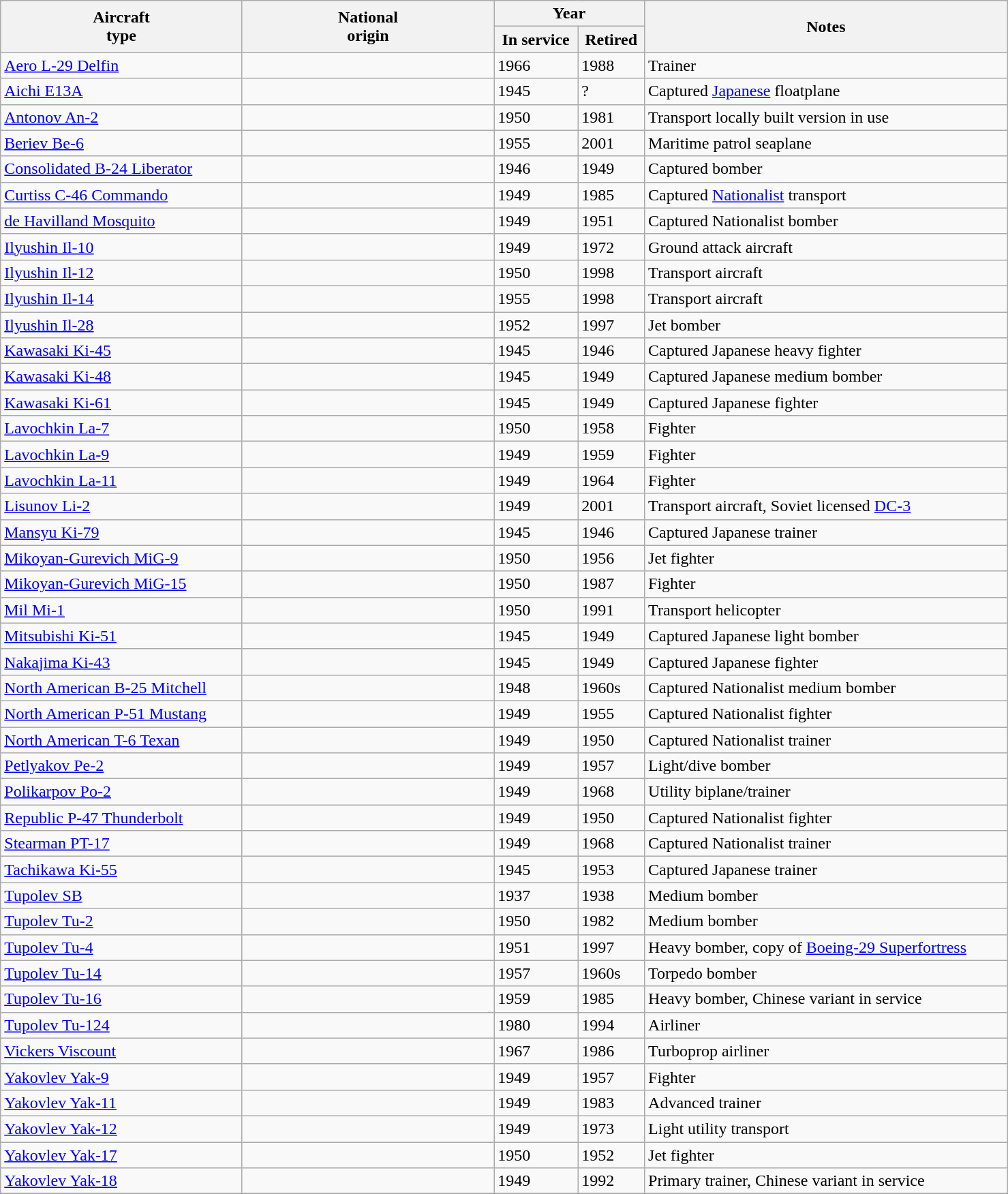<table class="wikitable sortable" style="width:78%;">
<tr>
<th rowspan="2" width="24%">Aircraft<br>type</th>
<th rowspan="2" width="25%">National<br>origin</th>
<th colspan="2">Year</th>
<th rowspan="2">Notes<br></th>
</tr>
<tr>
<th>In service</th>
<th>Retired</th>
</tr>
<tr>
<td><a href='#'>Aero L-29 Delfin</a></td>
<td></td>
<td>1966</td>
<td>1988</td>
<td>Trainer</td>
</tr>
<tr>
<td><a href='#'>Aichi E13A</a></td>
<td></td>
<td>1945</td>
<td>?</td>
<td>Captured <a href='#'>Japanese</a> floatplane</td>
</tr>
<tr>
<td><a href='#'>Antonov An-2</a></td>
<td></td>
<td>1950</td>
<td>1981</td>
<td>Transport locally built version in use</td>
</tr>
<tr>
<td><a href='#'>Beriev Be-6</a></td>
<td></td>
<td>1955</td>
<td>2001</td>
<td>Maritime patrol seaplane</td>
</tr>
<tr>
<td><a href='#'>Consolidated B-24 Liberator</a></td>
<td></td>
<td>1946</td>
<td>1949</td>
<td>Captured bomber</td>
</tr>
<tr>
<td><a href='#'>Curtiss C-46 Commando</a></td>
<td></td>
<td>1949</td>
<td>1985</td>
<td>Captured <a href='#'>Nationalist</a> transport</td>
</tr>
<tr>
<td><a href='#'>de Havilland Mosquito</a></td>
<td></td>
<td>1949</td>
<td>1951</td>
<td>Captured Nationalist bomber</td>
</tr>
<tr>
<td><a href='#'>Ilyushin Il-10</a></td>
<td></td>
<td>1949</td>
<td>1972</td>
<td>Ground attack aircraft</td>
</tr>
<tr>
<td><a href='#'>Ilyushin Il-12</a></td>
<td></td>
<td>1950</td>
<td>1998</td>
<td>Transport aircraft</td>
</tr>
<tr>
<td><a href='#'>Ilyushin Il-14</a></td>
<td></td>
<td>1955</td>
<td>1998</td>
<td>Transport aircraft</td>
</tr>
<tr>
<td><a href='#'>Ilyushin Il-28</a></td>
<td></td>
<td>1952</td>
<td>1997</td>
<td>Jet bomber</td>
</tr>
<tr>
<td><a href='#'>Kawasaki Ki-45</a></td>
<td></td>
<td>1945</td>
<td>1946</td>
<td>Captured Japanese heavy fighter</td>
</tr>
<tr>
<td><a href='#'>Kawasaki Ki-48</a></td>
<td></td>
<td>1945</td>
<td>1949</td>
<td>Captured Japanese medium bomber</td>
</tr>
<tr>
<td><a href='#'>Kawasaki Ki-61</a></td>
<td></td>
<td>1945</td>
<td>1949</td>
<td>Captured Japanese fighter</td>
</tr>
<tr>
<td><a href='#'>Lavochkin La-7</a></td>
<td></td>
<td>1950</td>
<td>1958</td>
<td>Fighter</td>
</tr>
<tr>
<td><a href='#'>Lavochkin La-9</a></td>
<td></td>
<td>1949</td>
<td>1959</td>
<td>Fighter</td>
</tr>
<tr>
<td><a href='#'>Lavochkin La-11</a></td>
<td></td>
<td>1949</td>
<td>1964</td>
<td>Fighter</td>
</tr>
<tr>
<td><a href='#'>Lisunov Li-2</a></td>
<td></td>
<td>1949</td>
<td>2001</td>
<td>Transport aircraft, Soviet licensed <a href='#'>DC-3</a></td>
</tr>
<tr>
<td><a href='#'>Mansyu Ki-79</a></td>
<td></td>
<td>1945</td>
<td>1946</td>
<td>Captured Japanese trainer</td>
</tr>
<tr>
<td><a href='#'>Mikoyan-Gurevich MiG-9</a></td>
<td></td>
<td>1950</td>
<td>1956</td>
<td>Jet fighter</td>
</tr>
<tr>
<td><a href='#'>Mikoyan-Gurevich MiG-15</a></td>
<td></td>
<td>1950</td>
<td>1987</td>
<td>Fighter</td>
</tr>
<tr>
<td><a href='#'>Mil Mi-1</a></td>
<td></td>
<td>1950</td>
<td>1991</td>
<td>Transport helicopter</td>
</tr>
<tr>
<td><a href='#'>Mitsubishi Ki-51</a></td>
<td></td>
<td>1945</td>
<td>1949</td>
<td>Captured Japanese light bomber</td>
</tr>
<tr>
<td><a href='#'>Nakajima Ki-43</a></td>
<td></td>
<td>1945</td>
<td>1949</td>
<td>Captured Japanese fighter</td>
</tr>
<tr>
<td><a href='#'>North American B-25 Mitchell</a></td>
<td></td>
<td>1948</td>
<td>1960s</td>
<td>Captured Nationalist medium bomber</td>
</tr>
<tr>
<td><a href='#'>North American P-51 Mustang</a></td>
<td></td>
<td>1949</td>
<td>1955</td>
<td>Captured Nationalist fighter</td>
</tr>
<tr>
<td><a href='#'>North American T-6 Texan</a></td>
<td></td>
<td>1949</td>
<td>1950</td>
<td>Captured Nationalist trainer</td>
</tr>
<tr>
<td><a href='#'>Petlyakov Pe-2</a></td>
<td></td>
<td>1949</td>
<td>1957</td>
<td>Light/dive bomber</td>
</tr>
<tr>
<td><a href='#'>Polikarpov Po-2</a></td>
<td></td>
<td>1949</td>
<td>1968</td>
<td>Utility biplane/trainer</td>
</tr>
<tr>
<td><a href='#'>Republic P-47 Thunderbolt</a></td>
<td></td>
<td>1949</td>
<td>1950</td>
<td>Captured Nationalist fighter</td>
</tr>
<tr>
<td><a href='#'>Stearman PT-17</a></td>
<td></td>
<td>1949</td>
<td>1968</td>
<td>Captured Nationalist trainer</td>
</tr>
<tr>
<td><a href='#'>Tachikawa Ki-55</a></td>
<td></td>
<td>1945</td>
<td>1953</td>
<td>Captured Japanese trainer</td>
</tr>
<tr>
<td><a href='#'>Tupolev SB</a></td>
<td></td>
<td>1937</td>
<td>1938</td>
<td>Medium bomber</td>
</tr>
<tr>
<td><a href='#'>Tupolev Tu-2</a></td>
<td></td>
<td>1950</td>
<td>1982</td>
<td>Medium bomber</td>
</tr>
<tr>
<td><a href='#'>Tupolev Tu-4</a></td>
<td></td>
<td>1951</td>
<td>1997</td>
<td>Heavy bomber, copy of <a href='#'>Boeing-29 Superfortress</a></td>
</tr>
<tr>
<td><a href='#'>Tupolev Tu-14</a></td>
<td></td>
<td>1957</td>
<td>1960s</td>
<td>Torpedo bomber</td>
</tr>
<tr>
<td><a href='#'>Tupolev Tu-16</a></td>
<td></td>
<td>1959</td>
<td>1985</td>
<td>Heavy bomber, Chinese variant in service</td>
</tr>
<tr>
<td><a href='#'>Tupolev Tu-124</a></td>
<td></td>
<td>1980</td>
<td>1994</td>
<td>Airliner</td>
</tr>
<tr>
<td><a href='#'>Vickers Viscount</a></td>
<td></td>
<td>1967</td>
<td>1986</td>
<td>Turboprop airliner</td>
</tr>
<tr>
<td><a href='#'>Yakovlev Yak-9</a></td>
<td></td>
<td>1949</td>
<td>1957</td>
<td>Fighter</td>
</tr>
<tr>
<td><a href='#'>Yakovlev Yak-11</a></td>
<td></td>
<td>1949</td>
<td>1983</td>
<td>Advanced trainer</td>
</tr>
<tr>
<td><a href='#'>Yakovlev Yak-12</a></td>
<td></td>
<td>1949</td>
<td>1973</td>
<td>Light utility transport</td>
</tr>
<tr>
<td><a href='#'>Yakovlev Yak-17</a></td>
<td></td>
<td>1950</td>
<td>1952</td>
<td>Jet fighter</td>
</tr>
<tr>
<td><a href='#'>Yakovlev Yak-18</a></td>
<td></td>
<td>1949</td>
<td>1992</td>
<td>Primary trainer, Chinese variant in service</td>
</tr>
<tr>
</tr>
</table>
